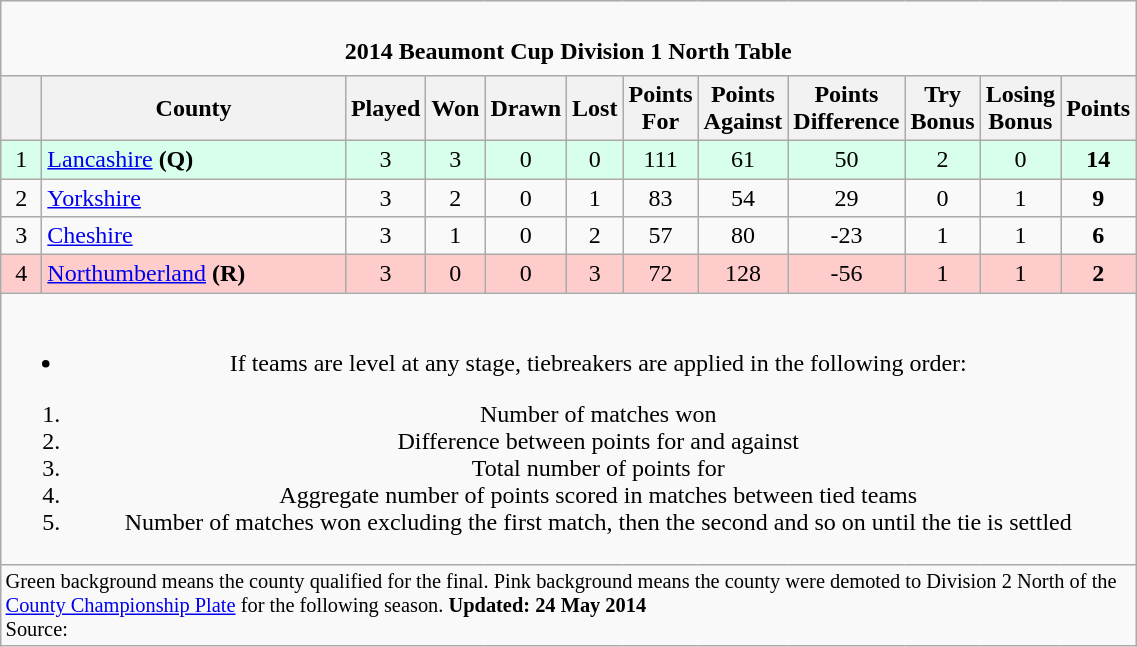<table class="wikitable" style="text-align: center;">
<tr>
<td colspan="15" cellpadding="0" cellspacing="0"><br><table border="0" width="100%" cellpadding="0" cellspacing="0">
<tr>
<td width=20% style="border:0px"></td>
<td style="border:0px"><strong>2014 Beaumont Cup Division 1 North Table</strong></td>
<td width=20% style="border:0px" align=right></td>
</tr>
</table>
</td>
</tr>
<tr>
<th bgcolor="#efefef" width="20"></th>
<th bgcolor="#efefef" width="195">County</th>
<th bgcolor="#efefef" width="20">Played</th>
<th bgcolor="#efefef" width="20">Won</th>
<th bgcolor="#efefef" width="20">Drawn</th>
<th bgcolor="#efefef" width="20">Lost</th>
<th bgcolor="#efefef" width="20">Points For</th>
<th bgcolor="#efefef" width="20">Points Against</th>
<th bgcolor="#efefef" width="20">Points Difference</th>
<th bgcolor="#efefef" width="20">Try Bonus</th>
<th bgcolor="#efefef" width="20">Losing Bonus</th>
<th bgcolor="#efefef" width="20">Points</th>
</tr>
<tr bgcolor=#d8ffeb align=center>
<td>1</td>
<td style="text-align:left;"><a href='#'>Lancashire</a> <strong>(Q)</strong></td>
<td>3</td>
<td>3</td>
<td>0</td>
<td>0</td>
<td>111</td>
<td>61</td>
<td>50</td>
<td>2</td>
<td>0</td>
<td><strong>14</strong></td>
</tr>
<tr>
<td>2</td>
<td style="text-align:left;"><a href='#'>Yorkshire</a></td>
<td>3</td>
<td>2</td>
<td>0</td>
<td>1</td>
<td>83</td>
<td>54</td>
<td>29</td>
<td>0</td>
<td>1</td>
<td><strong>9</strong></td>
</tr>
<tr>
<td>3</td>
<td style="text-align:left;"><a href='#'>Cheshire</a></td>
<td>3</td>
<td>1</td>
<td>0</td>
<td>2</td>
<td>57</td>
<td>80</td>
<td>-23</td>
<td>1</td>
<td>1</td>
<td><strong>6</strong></td>
</tr>
<tr style="background-color:#ffcccc;">
<td>4</td>
<td style="text-align:left;"><a href='#'>Northumberland</a> <strong>(R)</strong></td>
<td>3</td>
<td>0</td>
<td>0</td>
<td>3</td>
<td>72</td>
<td>128</td>
<td>-56</td>
<td>1</td>
<td>1</td>
<td><strong>2</strong></td>
</tr>
<tr>
<td colspan="15"><br><ul><li>If teams are level at any stage, tiebreakers are applied in the following order:</li></ul><ol><li>Number of matches won</li><li>Difference between points for and against</li><li>Total number of points for</li><li>Aggregate number of points scored in matches between tied teams</li><li>Number of matches won excluding the first match, then the second and so on until the tie is settled</li></ol></td>
</tr>
<tr | style="text-align:left;" |>
<td colspan="15" style="border:0px;font-size:85%;"><span>Green background</span> means the county qualified for the final. <span>Pink background</span> means the county were demoted to Division 2 North of the <a href='#'>County Championship Plate</a> for the following season. <strong>Updated: 24 May 2014</strong><br>Source: </td>
</tr>
</table>
